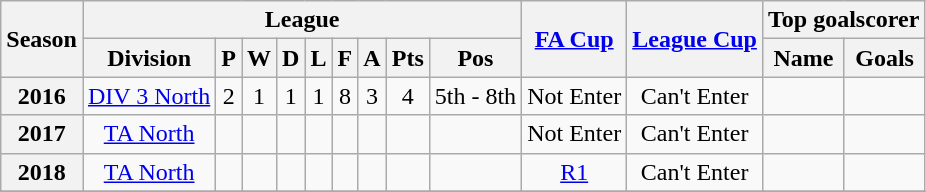<table class="wikitable" style="text-align: center">
<tr>
<th rowspan=2>Season</th>
<th colspan=9>League</th>
<th rowspan=2><a href='#'>FA Cup</a></th>
<th rowspan=2><a href='#'>League Cup</a></th>
<th colspan=2>Top goalscorer</th>
</tr>
<tr>
<th>Division</th>
<th>P</th>
<th>W</th>
<th>D</th>
<th>L</th>
<th>F</th>
<th>A</th>
<th>Pts</th>
<th>Pos</th>
<th>Name</th>
<th>Goals</th>
</tr>
<tr>
<th>2016</th>
<td><a href='#'>DIV 3 North</a></td>
<td>2</td>
<td>1</td>
<td>1</td>
<td>1</td>
<td>8</td>
<td>3</td>
<td>4</td>
<td>5th - 8th</td>
<td>Not Enter</td>
<td>Can't Enter</td>
<td></td>
<td></td>
</tr>
<tr>
<th>2017</th>
<td><a href='#'>TA North</a></td>
<td></td>
<td></td>
<td></td>
<td></td>
<td></td>
<td></td>
<td></td>
<td></td>
<td>Not Enter</td>
<td>Can't Enter</td>
<td></td>
<td></td>
</tr>
<tr>
<th>2018</th>
<td><a href='#'>TA North</a></td>
<td></td>
<td></td>
<td></td>
<td></td>
<td></td>
<td></td>
<td></td>
<td></td>
<td><a href='#'>R1</a></td>
<td>Can't Enter</td>
<td></td>
<td></td>
</tr>
<tr>
</tr>
</table>
